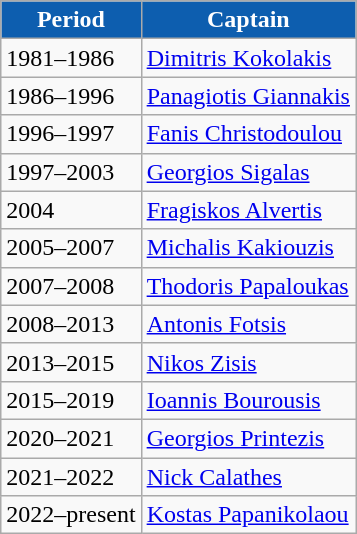<table class="wikitable alternance">
<tr>
<th style="color:white; background:#0D5EAF;">Period</th>
<th style="color:white; background:#0D5EAF;">Captain</th>
</tr>
<tr>
<td align=left>1981–1986</td>
<td align=left><a href='#'>Dimitris Kokolakis</a></td>
</tr>
<tr>
<td align=left>1986–1996</td>
<td align=left><a href='#'>Panagiotis Giannakis</a></td>
</tr>
<tr>
<td align=left>1996–1997</td>
<td align=left><a href='#'>Fanis Christodoulou</a></td>
</tr>
<tr>
<td align=left>1997–2003</td>
<td align=left><a href='#'>Georgios Sigalas</a></td>
</tr>
<tr>
<td align=left>2004</td>
<td align=left><a href='#'>Fragiskos Alvertis</a></td>
</tr>
<tr>
<td align=left>2005–2007</td>
<td align=left><a href='#'>Michalis Kakiouzis</a></td>
</tr>
<tr>
<td align=left>2007–2008</td>
<td align=left><a href='#'>Thodoris Papaloukas</a></td>
</tr>
<tr>
<td align=left>2008–2013</td>
<td align=left><a href='#'>Antonis Fotsis</a></td>
</tr>
<tr>
<td align=left>2013–2015</td>
<td align=left><a href='#'>Nikos Zisis</a></td>
</tr>
<tr>
<td align=left>2015–2019</td>
<td align=left><a href='#'>Ioannis Bourousis</a></td>
</tr>
<tr>
<td align=left>2020–2021</td>
<td align=left><a href='#'>Georgios Printezis</a></td>
</tr>
<tr>
<td align=left>2021–2022</td>
<td align=left><a href='#'>Nick Calathes</a></td>
</tr>
<tr>
<td align=left>2022–present</td>
<td align=left><a href='#'>Kostas Papanikolaou</a></td>
</tr>
</table>
